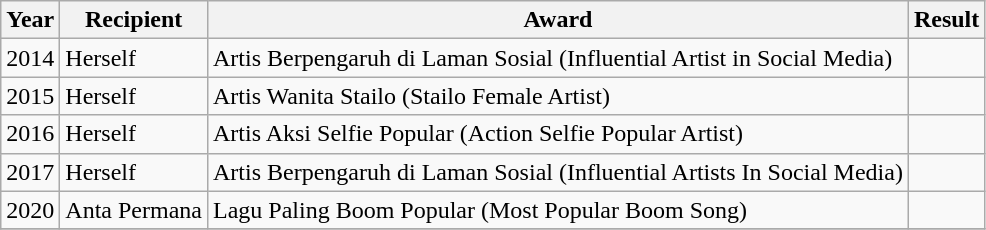<table class="wikitable">
<tr>
<th>Year</th>
<th>Recipient</th>
<th>Award</th>
<th>Result</th>
</tr>
<tr>
<td>2014</td>
<td>Herself</td>
<td>Artis Berpengaruh di Laman Sosial (Influential Artist in Social Media)</td>
<td></td>
</tr>
<tr>
<td>2015</td>
<td>Herself</td>
<td>Artis Wanita Stailo (Stailo Female Artist)</td>
<td></td>
</tr>
<tr>
<td>2016</td>
<td>Herself</td>
<td>Artis Aksi Selfie Popular (Action Selfie Popular Artist)</td>
<td></td>
</tr>
<tr>
<td>2017</td>
<td>Herself</td>
<td>Artis Berpengaruh di Laman Sosial (Influential Artists In Social Media)</td>
<td></td>
</tr>
<tr>
<td>2020</td>
<td>Anta Permana</td>
<td>Lagu Paling Boom Popular (Most Popular Boom Song)</td>
<td></td>
</tr>
<tr>
</tr>
</table>
